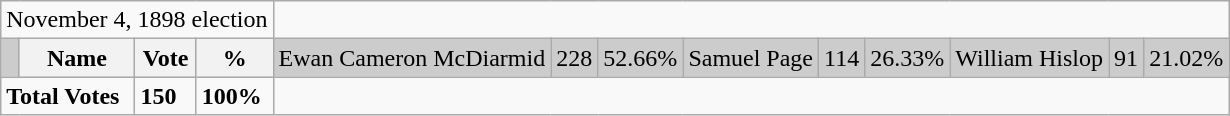<table class="wikitable">
<tr>
<td colspan=4 align=center>November 4, 1898 election</td>
</tr>
<tr bgcolor="CCCCCC">
<td></td>
<th><strong>Name </strong></th>
<th><strong>Vote</strong></th>
<th><strong>%</strong><br></th>
<td>Ewan Cameron McDiarmid</td>
<td>228</td>
<td>52.66%<br></td>
<td>Samuel Page</td>
<td>114</td>
<td>26.33%<br></td>
<td>William Hislop</td>
<td>91</td>
<td>21.02%</td>
</tr>
<tr>
<td colspan=2><strong>Total Votes</strong></td>
<td><strong>150</strong></td>
<td><strong>100%</strong></td>
</tr>
</table>
